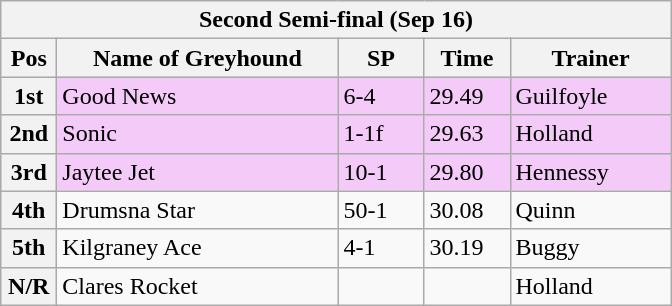<table class="wikitable">
<tr>
<th colspan="6">Second Semi-final (Sep 16)</th>
</tr>
<tr>
<th width=30>Pos</th>
<th width=180>Name of Greyhound</th>
<th width=50>SP</th>
<th width=50>Time</th>
<th width=100>Trainer</th>
</tr>
<tr style="background: #f4caf9;">
<th>1st</th>
<td>Good News</td>
<td>6-4</td>
<td>29.49</td>
<td>Guilfoyle</td>
</tr>
<tr style="background: #f4caf9;">
<th>2nd</th>
<td>Sonic</td>
<td>1-1f</td>
<td>29.63</td>
<td>Holland</td>
</tr>
<tr style="background: #f4caf9;">
<th>3rd</th>
<td>Jaytee Jet</td>
<td>10-1</td>
<td>29.80</td>
<td>Hennessy</td>
</tr>
<tr>
<th>4th</th>
<td>Drumsna Star</td>
<td>50-1</td>
<td>30.08</td>
<td>Quinn</td>
</tr>
<tr>
<th>5th</th>
<td>Kilgraney Ace</td>
<td>4-1</td>
<td>30.19</td>
<td>Buggy</td>
</tr>
<tr>
<th>N/R</th>
<td>Clares Rocket</td>
<td></td>
<td></td>
<td>Holland</td>
</tr>
</table>
